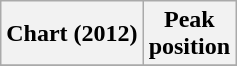<table class="wikitable plainrowheaders">
<tr>
<th scope="col">Chart (2012)</th>
<th scope="col">Peak<br>position</th>
</tr>
<tr>
</tr>
</table>
